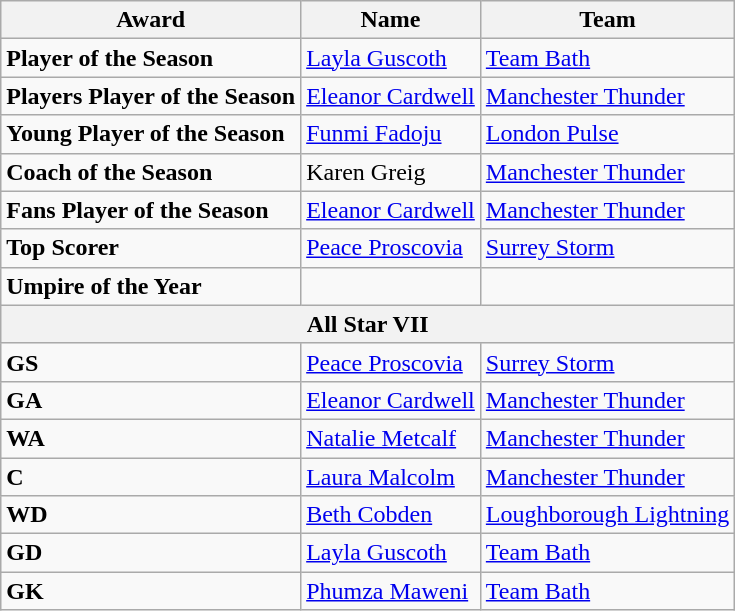<table class="wikitable">
<tr>
<th>Award</th>
<th>Name</th>
<th>Team</th>
</tr>
<tr>
<td><strong>Player of the Season</strong></td>
<td><a href='#'>Layla Guscoth</a></td>
<td><a href='#'>Team Bath</a></td>
</tr>
<tr>
<td><strong>Players Player of the Season</strong></td>
<td><a href='#'>Eleanor Cardwell</a></td>
<td><a href='#'>Manchester Thunder</a></td>
</tr>
<tr>
<td><strong>Young Player of the Season</strong></td>
<td><a href='#'>Funmi Fadoju</a></td>
<td><a href='#'>London Pulse</a></td>
</tr>
<tr>
<td><strong>Coach of the Season</strong></td>
<td>Karen Greig</td>
<td><a href='#'>Manchester Thunder</a></td>
</tr>
<tr>
<td><strong>Fans Player of the Season</strong></td>
<td><a href='#'>Eleanor Cardwell</a></td>
<td><a href='#'>Manchester Thunder</a></td>
</tr>
<tr>
<td><strong>Top Scorer</strong></td>
<td><a href='#'>Peace Proscovia</a></td>
<td><a href='#'>Surrey Storm</a></td>
</tr>
<tr>
<td><strong>Umpire of the Year</strong></td>
<td></td>
<td></td>
</tr>
<tr>
<th colspan="3">All Star VII</th>
</tr>
<tr>
<td><strong>GS</strong></td>
<td><a href='#'>Peace Proscovia</a></td>
<td><a href='#'>Surrey Storm</a></td>
</tr>
<tr>
<td><strong>GA</strong></td>
<td><a href='#'>Eleanor Cardwell</a></td>
<td><a href='#'>Manchester Thunder</a></td>
</tr>
<tr>
<td><strong>WA</strong></td>
<td><a href='#'>Natalie Metcalf</a></td>
<td><a href='#'>Manchester Thunder</a></td>
</tr>
<tr>
<td><strong>C</strong></td>
<td><a href='#'>Laura Malcolm</a></td>
<td><a href='#'>Manchester Thunder</a></td>
</tr>
<tr>
<td><strong>WD</strong></td>
<td><a href='#'>Beth Cobden</a></td>
<td><a href='#'>Loughborough Lightning</a></td>
</tr>
<tr>
<td><strong>GD</strong></td>
<td><a href='#'>Layla Guscoth</a></td>
<td><a href='#'>Team Bath</a></td>
</tr>
<tr>
<td><strong>GK</strong></td>
<td><a href='#'>Phumza Maweni</a></td>
<td><a href='#'>Team Bath</a></td>
</tr>
</table>
